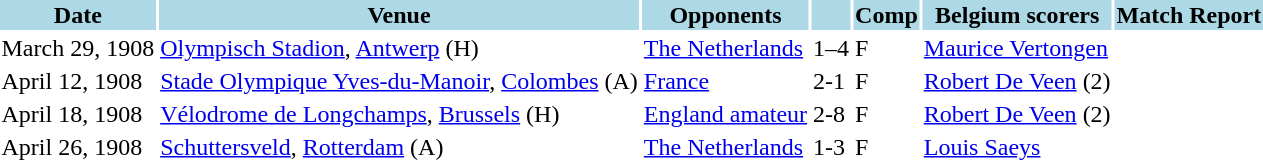<table>
<tr>
<th style="background: lightblue;">Date</th>
<th style="background: lightblue;">Venue</th>
<th style="background: lightblue;">Opponents</th>
<th style="background: lightblue;" align=center></th>
<th style="background: lightblue;" align=center>Comp</th>
<th style="background: lightblue;">Belgium scorers</th>
<th style="background: lightblue;">Match Report</th>
</tr>
<tr>
<td>March 29, 1908</td>
<td><a href='#'>Olympisch Stadion</a>, <a href='#'>Antwerp</a> (H)</td>
<td><a href='#'>The Netherlands</a></td>
<td>1–4</td>
<td>F</td>
<td><a href='#'>Maurice Vertongen</a></td>
<td></td>
</tr>
<tr>
<td>April 12, 1908</td>
<td><a href='#'>Stade Olympique Yves-du-Manoir</a>, <a href='#'>Colombes</a> (A)</td>
<td><a href='#'>France</a></td>
<td>2-1</td>
<td>F</td>
<td><a href='#'>Robert De Veen</a> (2)</td>
<td></td>
</tr>
<tr>
<td>April 18, 1908</td>
<td><a href='#'>Vélodrome de Longchamps</a>, <a href='#'>Brussels</a> (H)</td>
<td><a href='#'>England amateur</a></td>
<td>2-8</td>
<td>F</td>
<td><a href='#'>Robert De Veen</a> (2)</td>
<td></td>
</tr>
<tr>
<td>April 26, 1908</td>
<td><a href='#'>Schuttersveld</a>, <a href='#'>Rotterdam</a> (A)</td>
<td><a href='#'>The Netherlands</a></td>
<td>1-3</td>
<td>F</td>
<td><a href='#'>Louis Saeys</a></td>
<td></td>
</tr>
</table>
